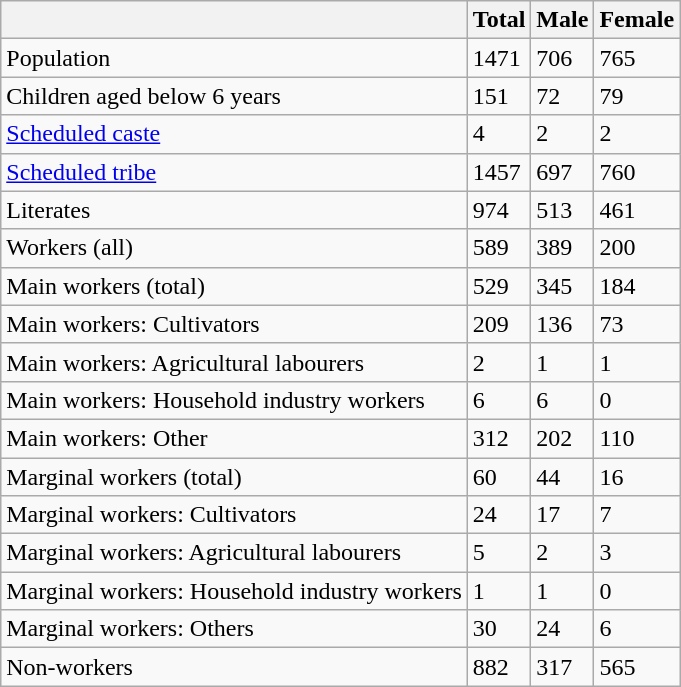<table class="wikitable sortable">
<tr>
<th></th>
<th>Total</th>
<th>Male</th>
<th>Female</th>
</tr>
<tr>
<td>Population</td>
<td>1471</td>
<td>706</td>
<td>765</td>
</tr>
<tr>
<td>Children aged below 6 years</td>
<td>151</td>
<td>72</td>
<td>79</td>
</tr>
<tr>
<td><a href='#'>Scheduled caste</a></td>
<td>4</td>
<td>2</td>
<td>2</td>
</tr>
<tr>
<td><a href='#'>Scheduled tribe</a></td>
<td>1457</td>
<td>697</td>
<td>760</td>
</tr>
<tr>
<td>Literates</td>
<td>974</td>
<td>513</td>
<td>461</td>
</tr>
<tr>
<td>Workers (all)</td>
<td>589</td>
<td>389</td>
<td>200</td>
</tr>
<tr>
<td>Main workers (total)</td>
<td>529</td>
<td>345</td>
<td>184</td>
</tr>
<tr>
<td>Main workers: Cultivators</td>
<td>209</td>
<td>136</td>
<td>73</td>
</tr>
<tr>
<td>Main workers: Agricultural labourers</td>
<td>2</td>
<td>1</td>
<td>1</td>
</tr>
<tr>
<td>Main workers: Household industry workers</td>
<td>6</td>
<td>6</td>
<td>0</td>
</tr>
<tr>
<td>Main workers: Other</td>
<td>312</td>
<td>202</td>
<td>110</td>
</tr>
<tr>
<td>Marginal workers (total)</td>
<td>60</td>
<td>44</td>
<td>16</td>
</tr>
<tr>
<td>Marginal workers: Cultivators</td>
<td>24</td>
<td>17</td>
<td>7</td>
</tr>
<tr>
<td>Marginal workers: Agricultural labourers</td>
<td>5</td>
<td>2</td>
<td>3</td>
</tr>
<tr>
<td>Marginal workers: Household industry workers</td>
<td>1</td>
<td>1</td>
<td>0</td>
</tr>
<tr>
<td>Marginal workers: Others</td>
<td>30</td>
<td>24</td>
<td>6</td>
</tr>
<tr>
<td>Non-workers</td>
<td>882</td>
<td>317</td>
<td>565</td>
</tr>
</table>
